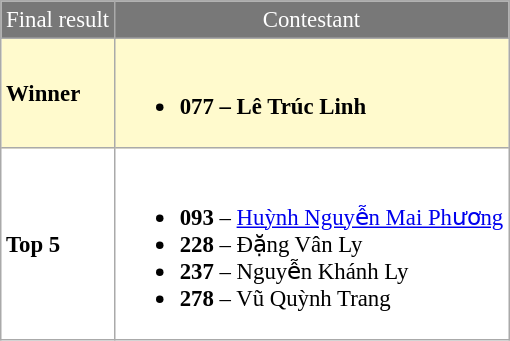<table class="sortable" border="5" cellpadding="3" cellspacing="0" style="margin: 1em 1em 1em 0; background: #FFFFFF; border: 1px #aaa solid; border-collapse: collapse; font-size: 95%;">
<tr bgcolor="#787878" style="color:#FFFFFF" align="center">
<td>Final result</td>
<td>Contestant</td>
</tr>
<tr style="background-color:#FFFACD; font-weight: bold">
<td><strong>Winner</strong></td>
<td><br><ul><li><strong>077</strong> – Lê Trúc Linh</li></ul></td>
</tr>
<tr>
<td><strong>Top 5</strong></td>
<td><br><ul><li><strong>093</strong> – <a href='#'>Huỳnh Nguyễn Mai Phương</a></li><li><strong>228</strong> – Đặng Vân Ly</li><li><strong>237</strong> – Nguyễn Khánh Ly</li><li><strong>278</strong> – Vũ Quỳnh Trang</li></ul></td>
</tr>
</table>
